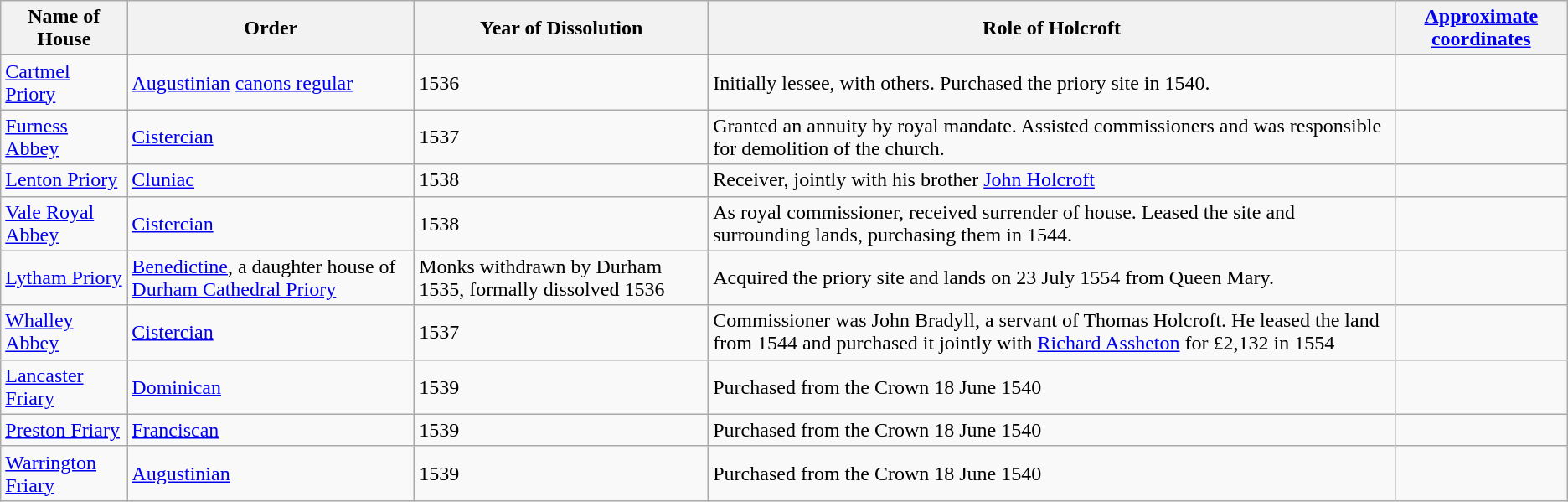<table class="wikitable">
<tr>
<th>Name of House</th>
<th>Order</th>
<th>Year of Dissolution</th>
<th>Role of Holcroft</th>
<th><a href='#'>Approximate coordinates</a></th>
</tr>
<tr>
<td><a href='#'>Cartmel Priory</a></td>
<td><a href='#'>Augustinian</a> <a href='#'>canons regular</a></td>
<td>1536</td>
<td>Initially lessee, with others. Purchased the priory site in 1540.</td>
<td></td>
</tr>
<tr>
<td><a href='#'>Furness Abbey</a></td>
<td><a href='#'>Cistercian</a></td>
<td>1537</td>
<td>Granted an annuity by royal mandate. Assisted commissioners and was responsible for demolition of the church.</td>
<td></td>
</tr>
<tr>
<td><a href='#'>Lenton Priory</a></td>
<td><a href='#'>Cluniac</a></td>
<td>1538</td>
<td>Receiver, jointly with his brother <a href='#'>John Holcroft</a></td>
<td></td>
</tr>
<tr>
<td><a href='#'>Vale Royal Abbey</a></td>
<td><a href='#'>Cistercian</a></td>
<td>1538</td>
<td>As royal commissioner, received surrender of house. Leased the site and surrounding lands, purchasing them in 1544.</td>
<td></td>
</tr>
<tr>
<td><a href='#'>Lytham Priory</a></td>
<td><a href='#'>Benedictine</a>, a daughter house of <a href='#'>Durham Cathedral Priory</a></td>
<td>Monks withdrawn by Durham 1535, formally dissolved 1536</td>
<td>Acquired the priory site and lands on 23 July 1554 from Queen Mary.</td>
<td></td>
</tr>
<tr>
<td><a href='#'>Whalley Abbey</a></td>
<td><a href='#'>Cistercian</a></td>
<td>1537</td>
<td>Commissioner was John Bradyll, a servant of Thomas Holcroft. He leased the land from 1544 and purchased it jointly with <a href='#'>Richard Assheton</a> for £2,132 in 1554</td>
<td></td>
</tr>
<tr>
<td><a href='#'>Lancaster Friary</a></td>
<td><a href='#'>Dominican</a></td>
<td>1539</td>
<td>Purchased from the Crown 18 June 1540</td>
<td></td>
</tr>
<tr>
<td><a href='#'>Preston Friary</a></td>
<td><a href='#'>Franciscan</a></td>
<td>1539</td>
<td>Purchased from the Crown 18 June 1540</td>
<td></td>
</tr>
<tr>
<td><a href='#'>Warrington Friary</a></td>
<td><a href='#'>Augustinian</a></td>
<td>1539</td>
<td>Purchased from the Crown 18 June 1540</td>
<td></td>
</tr>
</table>
